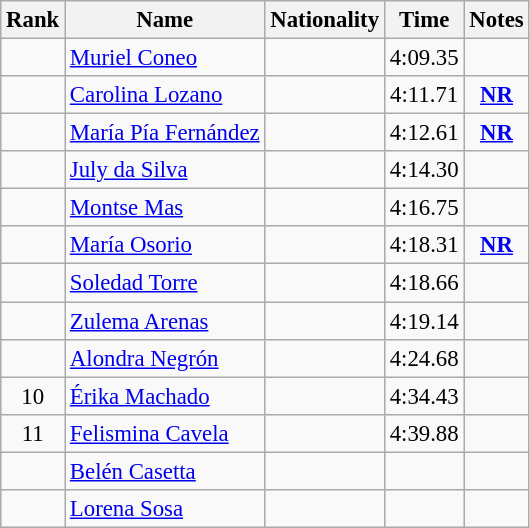<table class="wikitable sortable" style="text-align:center;font-size:95%">
<tr>
<th>Rank</th>
<th>Name</th>
<th>Nationality</th>
<th>Time</th>
<th>Notes</th>
</tr>
<tr>
<td></td>
<td align=left><a href='#'>Muriel Coneo</a></td>
<td align=left></td>
<td>4:09.35</td>
<td></td>
</tr>
<tr>
<td></td>
<td align=left><a href='#'>Carolina Lozano</a></td>
<td align=left></td>
<td>4:11.71</td>
<td><strong><a href='#'>NR</a></strong></td>
</tr>
<tr>
<td></td>
<td align=left><a href='#'>María Pía Fernández</a></td>
<td align=left></td>
<td>4:12.61</td>
<td><strong><a href='#'>NR</a></strong></td>
</tr>
<tr>
<td></td>
<td align=left><a href='#'>July da Silva</a></td>
<td align=left></td>
<td>4:14.30</td>
<td></td>
</tr>
<tr>
<td></td>
<td align=left><a href='#'>Montse Mas</a></td>
<td align=left></td>
<td>4:16.75</td>
<td></td>
</tr>
<tr>
<td></td>
<td align=left><a href='#'>María Osorio</a></td>
<td align=left></td>
<td>4:18.31</td>
<td><strong><a href='#'>NR</a></strong></td>
</tr>
<tr>
<td></td>
<td align=left><a href='#'>Soledad Torre</a></td>
<td align=left></td>
<td>4:18.66</td>
<td></td>
</tr>
<tr>
<td></td>
<td align=left><a href='#'>Zulema Arenas</a></td>
<td align=left></td>
<td>4:19.14</td>
<td></td>
</tr>
<tr>
<td></td>
<td align=left><a href='#'>Alondra Negrón</a></td>
<td align=left></td>
<td>4:24.68</td>
<td></td>
</tr>
<tr>
<td>10</td>
<td align=left><a href='#'>Érika Machado</a></td>
<td align=left></td>
<td>4:34.43</td>
<td></td>
</tr>
<tr>
<td>11</td>
<td align=left><a href='#'>Felismina Cavela</a></td>
<td align=left></td>
<td>4:39.88</td>
<td></td>
</tr>
<tr>
<td></td>
<td align=left><a href='#'>Belén Casetta</a></td>
<td align=left></td>
<td></td>
<td></td>
</tr>
<tr>
<td></td>
<td align=left><a href='#'>Lorena Sosa</a></td>
<td align=left></td>
<td></td>
<td></td>
</tr>
</table>
